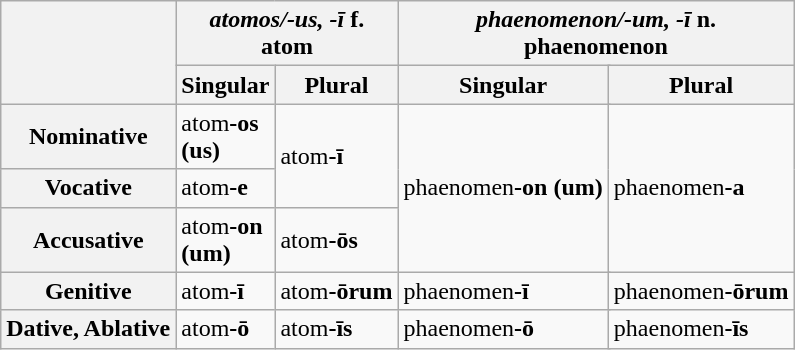<table class="wikitable">
<tr>
<th rowspan="2"></th>
<th colspan="3"><em>atomos/-us, -ī</em> f.<br>atom</th>
<th colspan="3"><em>phaenomenon/-um, -ī</em> n.<br>phaenomenon</th>
</tr>
<tr>
<th colspan="2">Singular</th>
<th>Plural</th>
<th colspan="2">Singular</th>
<th>Plural</th>
</tr>
<tr>
<th>Nominative</th>
<td colspan="2">atom<strong>-os<br>(us)</strong></td>
<td rowspan="2">atom<strong>-ī</strong></td>
<td colspan="2" rowspan="3">phaenomen<strong>-on (um)</strong></td>
<td rowspan="3">phaenomen<strong>-a</strong></td>
</tr>
<tr>
<th>Vocative</th>
<td colspan="2">atom<strong>-e</strong></td>
</tr>
<tr>
<th>Accusative</th>
<td colspan="2">atom<strong>-on<br>(um)</strong></td>
<td>atom<strong>-ōs</strong></td>
</tr>
<tr>
<th>Genitive</th>
<td colspan="2">atom<strong>-ī</strong></td>
<td>atom<strong>-ōrum</strong></td>
<td colspan="2">phaenomen<strong>-ī</strong></td>
<td>phaenomen<strong>-ōrum</strong></td>
</tr>
<tr>
<th>Dative, Ablative</th>
<td colspan="2">atom<strong>-ō</strong></td>
<td>atom<strong>-īs</strong></td>
<td colspan="2">phaenomen<strong>-ō</strong></td>
<td>phaenomen<strong>-īs</strong></td>
</tr>
</table>
